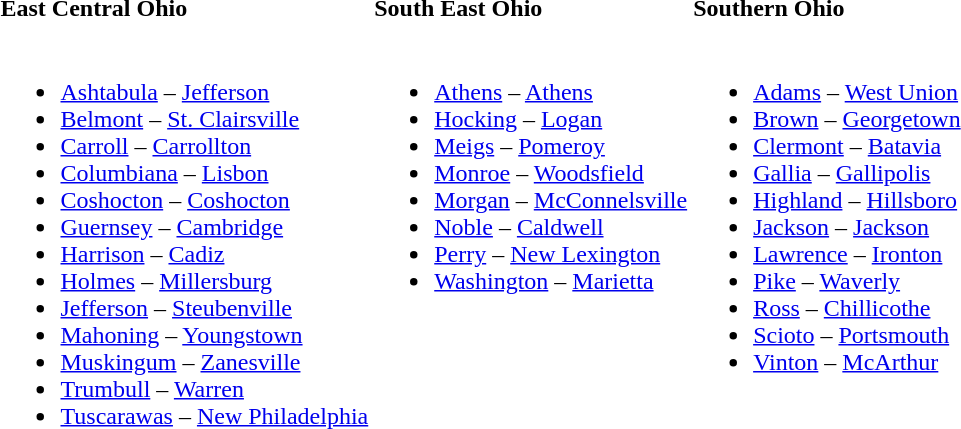<table>
<tr>
<th align="left">East Central Ohio</th>
<th align="left">South East Ohio</th>
<th align="left">Southern Ohio</th>
</tr>
<tr valign="top">
<td><br><ul><li><a href='#'>Ashtabula</a> – <a href='#'>Jefferson</a></li><li><a href='#'>Belmont</a> – <a href='#'>St. Clairsville</a></li><li><a href='#'>Carroll</a> – <a href='#'>Carrollton</a></li><li><a href='#'>Columbiana</a> – <a href='#'>Lisbon</a></li><li><a href='#'>Coshocton</a> – <a href='#'>Coshocton</a></li><li><a href='#'>Guernsey</a> – <a href='#'>Cambridge</a></li><li><a href='#'>Harrison</a> – <a href='#'>Cadiz</a></li><li><a href='#'>Holmes</a> – <a href='#'>Millersburg</a></li><li><a href='#'>Jefferson</a> – <a href='#'>Steubenville</a></li><li><a href='#'>Mahoning</a> – <a href='#'>Youngstown</a></li><li><a href='#'>Muskingum</a> – <a href='#'>Zanesville</a></li><li><a href='#'>Trumbull</a> – <a href='#'>Warren</a></li><li><a href='#'>Tuscarawas</a> – <a href='#'>New Philadelphia</a></li></ul></td>
<td><br><ul><li><a href='#'>Athens</a> – <a href='#'>Athens</a></li><li><a href='#'>Hocking</a> – <a href='#'>Logan</a></li><li><a href='#'>Meigs</a> – <a href='#'>Pomeroy</a></li><li><a href='#'>Monroe</a> – <a href='#'>Woodsfield</a></li><li><a href='#'>Morgan</a> – <a href='#'>McConnelsville</a></li><li><a href='#'>Noble</a> – <a href='#'>Caldwell</a></li><li><a href='#'>Perry</a> – <a href='#'>New Lexington</a></li><li><a href='#'>Washington</a> – <a href='#'>Marietta</a></li></ul></td>
<td><br><ul><li><a href='#'>Adams</a> – <a href='#'>West Union</a></li><li><a href='#'>Brown</a> – <a href='#'>Georgetown</a></li><li><a href='#'>Clermont</a> – <a href='#'>Batavia</a></li><li><a href='#'>Gallia</a> – <a href='#'>Gallipolis</a></li><li><a href='#'>Highland</a> – <a href='#'>Hillsboro</a></li><li><a href='#'>Jackson</a> – <a href='#'>Jackson</a></li><li><a href='#'>Lawrence</a> – <a href='#'>Ironton</a></li><li><a href='#'>Pike</a> – <a href='#'>Waverly</a></li><li><a href='#'>Ross</a> – <a href='#'>Chillicothe</a></li><li><a href='#'>Scioto</a> – <a href='#'>Portsmouth</a></li><li><a href='#'>Vinton</a> – <a href='#'>McArthur</a></li></ul></td>
</tr>
</table>
